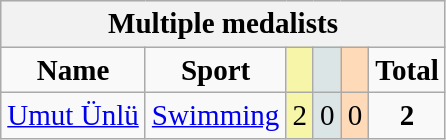<table class="wikitable" style="font-size:121%">
<tr style="background:#efefef;">
<th colspan=7>Multiple medalists</th>
</tr>
<tr align=center>
<td><strong>Name</strong></td>
<td><strong>Sport</strong></td>
<td style="background:#F7F6A8;"></td>
<td style="background:#DCE5E5;"></td>
<td style="background:#FFDAB9;"></td>
<td><strong>Total</strong></td>
</tr>
<tr align=center>
<td align=left><a href='#'>Umut Ünlü</a></td>
<td><a href='#'>Swimming</a></td>
<td style="background:#F7F6A8;">2</td>
<td style="background:#DCE5E5;">0</td>
<td style="background:#FFDAB9;">0</td>
<td><strong>2</strong></td>
</tr>
</table>
